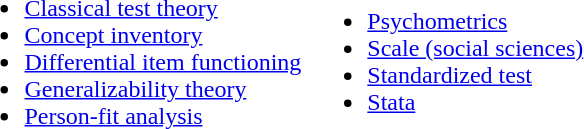<table>
<tr>
<td><br><ul><li><a href='#'>Classical test theory</a></li><li><a href='#'>Concept inventory</a></li><li><a href='#'>Differential item functioning</a></li><li><a href='#'>Generalizability theory</a></li><li><a href='#'>Person-fit analysis</a></li></ul></td>
<td><br><ul><li><a href='#'>Psychometrics</a></li><li><a href='#'>Scale (social sciences)</a></li><li><a href='#'>Standardized test</a></li><li><a href='#'>Stata</a></li></ul></td>
</tr>
</table>
